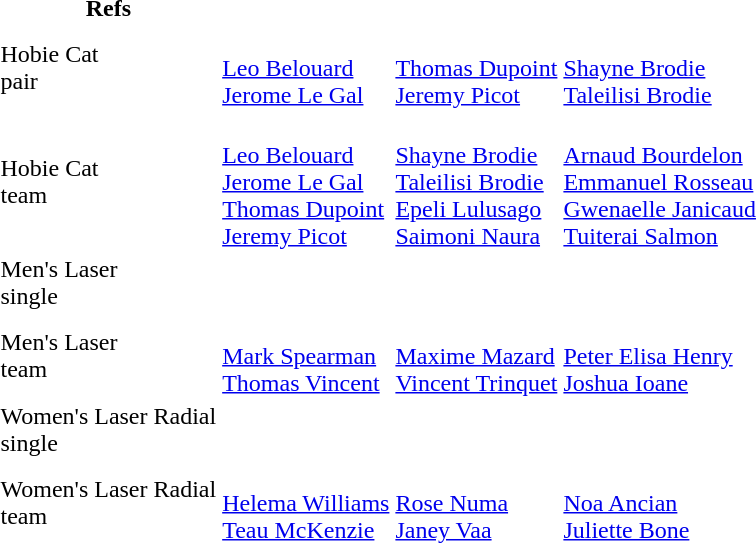<table>
<tr>
<th>Refs</th>
</tr>
<tr>
<td>Hobie Cat<br>pair</td>
<td><br><a href='#'>Leo Belouard</a><br><a href='#'>Jerome Le Gal</a></td>
<td><br><a href='#'>Thomas Dupoint</a><br><a href='#'>Jeremy Picot</a></td>
<td><br><a href='#'>Shayne Brodie</a><br><a href='#'>Taleilisi Brodie</a></td>
<td align=center></td>
</tr>
<tr>
<td>Hobie Cat<br>team</td>
<td><br><a href='#'>Leo Belouard</a><br><a href='#'>Jerome Le Gal</a><br><a href='#'>Thomas Dupoint</a><br><a href='#'>Jeremy Picot</a></td>
<td><br><a href='#'>Shayne Brodie</a><br><a href='#'>Taleilisi Brodie</a><br><a href='#'>Epeli Lulusago</a><br><a href='#'>Saimoni Naura</a></td>
<td><br><a href='#'>Arnaud Bourdelon</a><br><a href='#'>Emmanuel Rosseau</a><br><a href='#'>Gwenaelle Janicaud</a><br><a href='#'>Tuiterai Salmon</a></td>
<td align=center></td>
</tr>
<tr>
<td>Men's Laser<br>single</td>
<td></td>
<td></td>
<td></td>
<td align=center></td>
</tr>
<tr>
<td>Men's Laser<br>team</td>
<td><br><a href='#'>Mark Spearman</a><br><a href='#'>Thomas Vincent</a></td>
<td><br><a href='#'>Maxime Mazard</a><br><a href='#'>Vincent Trinquet</a></td>
<td><br><a href='#'>Peter Elisa Henry</a><br><a href='#'>Joshua Ioane</a></td>
<td align=center></td>
</tr>
<tr>
<td>Women's Laser Radial<br>single</td>
<td></td>
<td></td>
<td></td>
<td align=center></td>
</tr>
<tr>
<td>Women's Laser Radial<br>team</td>
<td><br><a href='#'>Helema Williams</a><br><a href='#'>Teau McKenzie</a></td>
<td><br><a href='#'>Rose Numa</a><br><a href='#'>Janey Vaa</a></td>
<td><br><a href='#'>Noa Ancian</a><br><a href='#'>Juliette Bone</a></td>
<td align=center></td>
</tr>
</table>
